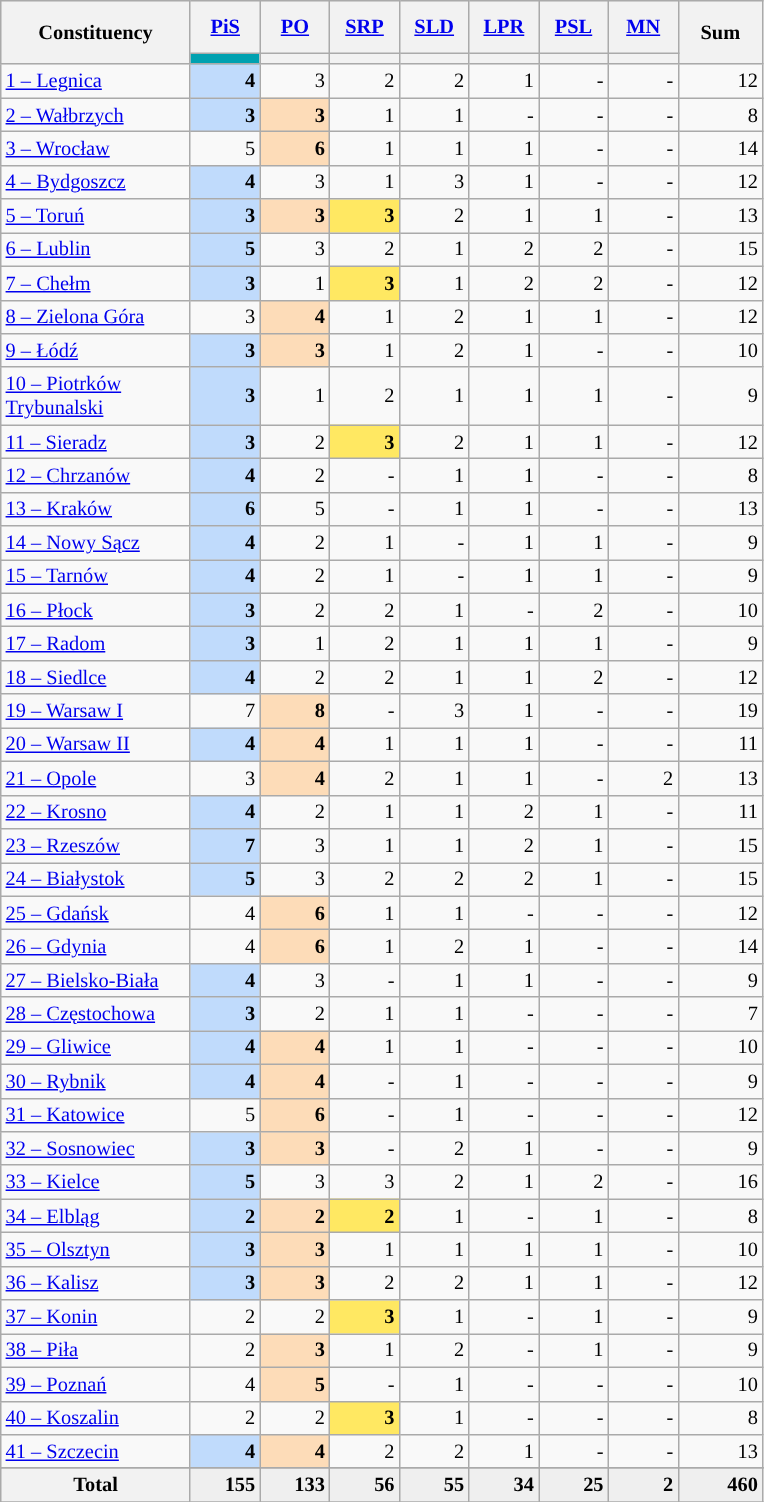<table class="wikitable sortable collapsible" style="font-size:85%; text-align:right">
<tr style="height:35px; text-align:center; background-color:#E9E9E9;">
<th rowspan="2" style="width:120px;">Constituency</th>
<th style="width:40px;" class="unsortable"><a href='#'><span>PiS</span></a></th>
<th style="width:40px;" class="unsortable"><a href='#'><span>PO</span></a></th>
<th style="width:40px;" class="unsortable"><a href='#'><span>SRP</span></a></th>
<th style="width:40px;" class="unsortable"><a href='#'><span>SLD</span></a></th>
<th style="width:40px;" class="unsortable"><a href='#'><span>LPR</span></a></th>
<th style="width:40px;" class="unsortable"><a href='#'><span>PSL</span></a></th>
<th style="width:40px;" class="unsortable"><a href='#'><span>MN</span></a></th>
<th rowspan="2" style="width:50px;">Sum</th>
</tr>
<tr>
<th data-sort-type="number" style="height:1px; background:#00a1b0;"></th>
<th data-sort-type="number" style="height:1px; background:"></th>
<th data-sort-type="number" style="height:1px; background:"></th>
<th data-sort-type="number" style="height:1px; background:"></th>
<th data-sort-type="number" style="height:1px; background:"></th>
<th data-sort-type="number" style="height:1px; background:"></th>
<th data-sort-type="number" style="height:1px; background:"></th>
</tr>
<tr>
<td align=left><a href='#'>1 – Legnica</a></td>
<td style="font-weight:bold; background:#C0DBFC">4</td>
<td>3</td>
<td>2</td>
<td>2</td>
<td>1</td>
<td>-</td>
<td>-</td>
<td>12</td>
</tr>
<tr>
<td align=left><a href='#'>2 – Wałbrzych</a></td>
<td style="font-weight:bold; background:#C0DBFC">3</td>
<td style="font-weight:bold; background:#FDDCB8">3</td>
<td>1</td>
<td>1</td>
<td>-</td>
<td>-</td>
<td>-</td>
<td>8</td>
</tr>
<tr>
<td align=left><a href='#'>3 – Wrocław</a></td>
<td>5</td>
<td style="font-weight:bold; background:#FDDCB8">6</td>
<td>1</td>
<td>1</td>
<td>1</td>
<td>-</td>
<td>-</td>
<td>14</td>
</tr>
<tr>
<td align=left><a href='#'>4 – Bydgoszcz</a></td>
<td style="font-weight:bold; background:#C0DBFC">4</td>
<td>3</td>
<td>1</td>
<td>3</td>
<td>1</td>
<td>-</td>
<td>-</td>
<td>12</td>
</tr>
<tr>
<td align=left><a href='#'>5 – Toruń</a></td>
<td style="font-weight:bold; background:#C0DBFC">3</td>
<td style="font-weight:bold; background:#FDDCB8">3</td>
<td style="font-weight:bold; background:#FFE862">3</td>
<td>2</td>
<td>1</td>
<td>1</td>
<td>-</td>
<td>13</td>
</tr>
<tr>
<td align=left><a href='#'>6 – Lublin</a></td>
<td style="font-weight:bold; background:#C0DBFC">5</td>
<td>3</td>
<td>2</td>
<td>1</td>
<td>2</td>
<td>2</td>
<td>-</td>
<td>15</td>
</tr>
<tr>
<td align=left><a href='#'>7 – Chełm</a></td>
<td style="font-weight:bold; background:#C0DBFC">3</td>
<td>1</td>
<td style="font-weight:bold; background:#FFE862">3</td>
<td>1</td>
<td>2</td>
<td>2</td>
<td>-</td>
<td>12</td>
</tr>
<tr>
<td align=left><a href='#'>8 – Zielona Góra</a></td>
<td>3</td>
<td style="font-weight:bold; background:#FDDCB8">4</td>
<td>1</td>
<td>2</td>
<td>1</td>
<td>1</td>
<td>-</td>
<td>12</td>
</tr>
<tr>
<td align=left><a href='#'>9 – Łódź</a></td>
<td style="font-weight:bold; background:#C0DBFC">3</td>
<td style="font-weight:bold; background:#FDDCB8">3</td>
<td>1</td>
<td>2</td>
<td>1</td>
<td>-</td>
<td>-</td>
<td>10</td>
</tr>
<tr>
<td align=left><a href='#'>10 – Piotrków Trybunalski</a></td>
<td style="font-weight:bold; background:#C0DBFC">3</td>
<td>1</td>
<td>2</td>
<td>1</td>
<td>1</td>
<td>1</td>
<td>-</td>
<td>9</td>
</tr>
<tr>
<td align=left><a href='#'>11 – Sieradz</a></td>
<td style="font-weight:bold; background:#C0DBFC">3</td>
<td>2</td>
<td style="font-weight:bold; background:#FFE862">3</td>
<td>2</td>
<td>1</td>
<td>1</td>
<td>-</td>
<td>12</td>
</tr>
<tr>
<td align=left><a href='#'>12 – Chrzanów</a></td>
<td style="font-weight:bold; background:#C0DBFC">4</td>
<td>2</td>
<td>-</td>
<td>1</td>
<td>1</td>
<td>-</td>
<td>-</td>
<td>8</td>
</tr>
<tr>
<td align=left><a href='#'>13 – Kraków</a></td>
<td style="font-weight:bold; background:#C0DBFC">6</td>
<td>5</td>
<td>-</td>
<td>1</td>
<td>1</td>
<td>-</td>
<td>-</td>
<td>13</td>
</tr>
<tr>
<td align=left><a href='#'>14 – Nowy Sącz</a></td>
<td style="font-weight:bold; background:#C0DBFC">4</td>
<td>2</td>
<td>1</td>
<td>-</td>
<td>1</td>
<td>1</td>
<td>-</td>
<td>9</td>
</tr>
<tr>
<td align=left><a href='#'>15 – Tarnów</a></td>
<td style="font-weight:bold; background:#C0DBFC">4</td>
<td>2</td>
<td>1</td>
<td>-</td>
<td>1</td>
<td>1</td>
<td>-</td>
<td>9</td>
</tr>
<tr>
<td align=left><a href='#'>16 – Płock</a></td>
<td style="font-weight:bold; background:#C0DBFC">3</td>
<td>2</td>
<td>2</td>
<td>1</td>
<td>-</td>
<td>2</td>
<td>-</td>
<td>10</td>
</tr>
<tr>
<td align=left><a href='#'>17 – Radom</a></td>
<td style="font-weight:bold; background:#C0DBFC">3</td>
<td>1</td>
<td>2</td>
<td>1</td>
<td>1</td>
<td>1</td>
<td>-</td>
<td>9</td>
</tr>
<tr>
<td align=left><a href='#'>18 – Siedlce</a></td>
<td style="font-weight:bold; background:#C0DBFC">4</td>
<td>2</td>
<td>2</td>
<td>1</td>
<td>1</td>
<td>2</td>
<td>-</td>
<td>12</td>
</tr>
<tr>
<td align=left><a href='#'>19 – Warsaw I</a></td>
<td>7</td>
<td style="font-weight:bold; background:#FDDCB8">8</td>
<td>-</td>
<td>3</td>
<td>1</td>
<td>-</td>
<td>-</td>
<td>19</td>
</tr>
<tr>
<td align=left><a href='#'>20 – Warsaw II</a></td>
<td style="font-weight:bold; background:#C0DBFC">4</td>
<td style="font-weight:bold; background:#FDDCB8">4</td>
<td>1</td>
<td>1</td>
<td>1</td>
<td>-</td>
<td>-</td>
<td>11</td>
</tr>
<tr>
<td align=left><a href='#'>21 – Opole</a></td>
<td>3</td>
<td style="font-weight:bold; background:#FDDCB8">4</td>
<td>2</td>
<td>1</td>
<td>1</td>
<td>-</td>
<td>2</td>
<td>13</td>
</tr>
<tr>
<td align=left><a href='#'>22 – Krosno</a></td>
<td style="font-weight:bold; background:#C0DBFC">4</td>
<td>2</td>
<td>1</td>
<td>1</td>
<td>2</td>
<td>1</td>
<td>-</td>
<td>11</td>
</tr>
<tr>
<td align=left><a href='#'>23 – Rzeszów</a></td>
<td style="font-weight:bold; background:#C0DBFC">7</td>
<td>3</td>
<td>1</td>
<td>1</td>
<td>2</td>
<td>1</td>
<td>-</td>
<td>15</td>
</tr>
<tr>
<td align=left><a href='#'>24 – Białystok</a></td>
<td style="font-weight:bold; background:#C0DBFC">5</td>
<td>3</td>
<td>2</td>
<td>2</td>
<td>2</td>
<td>1</td>
<td>-</td>
<td>15</td>
</tr>
<tr>
<td align=left><a href='#'>25 – Gdańsk</a></td>
<td>4</td>
<td style="font-weight:bold; background:#FDDCB8">6</td>
<td>1</td>
<td>1</td>
<td>-</td>
<td>-</td>
<td>-</td>
<td>12</td>
</tr>
<tr>
<td align=left><a href='#'>26 – Gdynia</a></td>
<td>4</td>
<td style="font-weight:bold; background:#FDDCB8">6</td>
<td>1</td>
<td>2</td>
<td>1</td>
<td>-</td>
<td>-</td>
<td>14</td>
</tr>
<tr>
<td align=left><a href='#'>27 – Bielsko-Biała</a></td>
<td style="font-weight:bold; background:#C0DBFC">4</td>
<td>3</td>
<td>-</td>
<td>1</td>
<td>1</td>
<td>-</td>
<td>-</td>
<td>9</td>
</tr>
<tr>
<td align=left><a href='#'>28 – Częstochowa</a></td>
<td style="font-weight:bold; background:#C0DBFC">3</td>
<td>2</td>
<td>1</td>
<td>1</td>
<td>-</td>
<td>-</td>
<td>-</td>
<td>7</td>
</tr>
<tr>
<td align=left><a href='#'>29 – Gliwice</a></td>
<td style="font-weight:bold; background:#C0DBFC">4</td>
<td style="font-weight:bold; background:#FDDCB8">4</td>
<td>1</td>
<td>1</td>
<td>-</td>
<td>-</td>
<td>-</td>
<td>10</td>
</tr>
<tr>
<td align=left><a href='#'>30 – Rybnik</a></td>
<td style="font-weight:bold; background:#C0DBFC">4</td>
<td style="font-weight:bold; background:#FDDCB8">4</td>
<td>-</td>
<td>1</td>
<td>-</td>
<td>-</td>
<td>-</td>
<td>9</td>
</tr>
<tr>
<td align=left><a href='#'>31 – Katowice</a></td>
<td>5</td>
<td style="font-weight:bold; background:#FDDCB8">6</td>
<td>-</td>
<td>1</td>
<td>-</td>
<td>-</td>
<td>-</td>
<td>12</td>
</tr>
<tr>
<td align=left><a href='#'>32 – Sosnowiec</a></td>
<td style="font-weight:bold; background:#C0DBFC">3</td>
<td style="font-weight:bold; background:#FDDCB8">3</td>
<td>-</td>
<td>2</td>
<td>1</td>
<td>-</td>
<td>-</td>
<td>9</td>
</tr>
<tr>
<td align=left><a href='#'>33 – Kielce</a></td>
<td style="font-weight:bold; background:#C0DBFC">5</td>
<td>3</td>
<td>3</td>
<td>2</td>
<td>1</td>
<td>2</td>
<td>-</td>
<td>16</td>
</tr>
<tr>
<td align=left><a href='#'>34 – Elbląg</a></td>
<td style="font-weight:bold; background:#C0DBFC">2</td>
<td style="font-weight:bold; background:#FDDCB8">2</td>
<td style="font-weight:bold; background:#FFE862">2</td>
<td>1</td>
<td>-</td>
<td>1</td>
<td>-</td>
<td>8</td>
</tr>
<tr>
<td align=left><a href='#'>35 – Olsztyn</a></td>
<td style="font-weight:bold; background:#C0DBFC">3</td>
<td style="font-weight:bold; background:#FDDCB8">3</td>
<td>1</td>
<td>1</td>
<td>1</td>
<td>1</td>
<td>-</td>
<td>10</td>
</tr>
<tr>
<td align=left><a href='#'>36 – Kalisz</a></td>
<td style="font-weight:bold; background:#C0DBFC">3</td>
<td style="font-weight:bold; background:#FDDCB8">3</td>
<td>2</td>
<td>2</td>
<td>1</td>
<td>1</td>
<td>-</td>
<td>12</td>
</tr>
<tr>
<td align=left><a href='#'>37 – Konin</a></td>
<td>2</td>
<td>2</td>
<td style="font-weight:bold; background:#FFE862">3</td>
<td>1</td>
<td>-</td>
<td>1</td>
<td>-</td>
<td>9</td>
</tr>
<tr>
<td align=left><a href='#'>38 – Piła</a></td>
<td>2</td>
<td style="font-weight:bold; background:#FDDCB8">3</td>
<td>1</td>
<td>2</td>
<td>-</td>
<td>1</td>
<td>-</td>
<td>9</td>
</tr>
<tr>
<td align=left><a href='#'>39 – Poznań</a></td>
<td>4</td>
<td style="font-weight:bold; background:#FDDCB8">5</td>
<td>-</td>
<td>1</td>
<td>-</td>
<td>-</td>
<td>-</td>
<td>10</td>
</tr>
<tr>
<td align=left><a href='#'>40 – Koszalin</a></td>
<td>2</td>
<td>2</td>
<td style="font-weight:bold; background:#FFE862">3</td>
<td>1</td>
<td>-</td>
<td>-</td>
<td>-</td>
<td>8</td>
</tr>
<tr>
<td align=left><a href='#'>41 – Szczecin</a></td>
<td style="font-weight:bold; background:#C0DBFC">4</td>
<td style="font-weight:bold; background:#FDDCB8">4</td>
<td>2</td>
<td>2</td>
<td>1</td>
<td>-</td>
<td>-</td>
<td>13</td>
</tr>
<tr>
</tr>
<tr style="background:#EFEFEF; font-weight:bold;">
<th>Total</th>
<td>155</td>
<td>133</td>
<td>56</td>
<td>55</td>
<td>34</td>
<td>25</td>
<td>2</td>
<td>460</td>
</tr>
<tr>
</tr>
</table>
